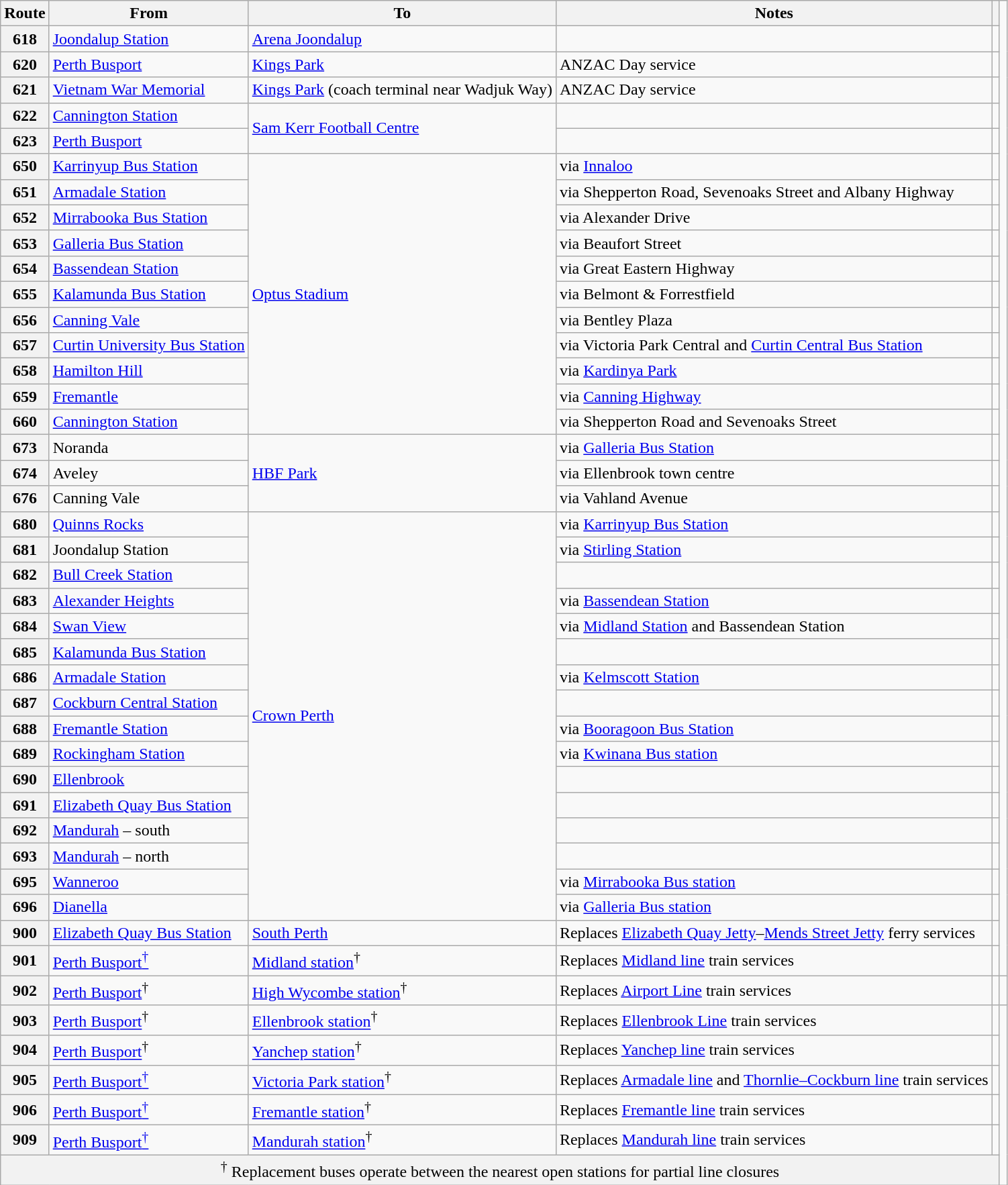<table class="wikitable">
<tr>
<th>Route</th>
<th>From</th>
<th>To</th>
<th>Notes</th>
<th></th>
</tr>
<tr>
<th>618</th>
<td><a href='#'>Joondalup Station</a></td>
<td><a href='#'>Arena Joondalup</a></td>
<td></td>
<td></td>
</tr>
<tr>
<th>620</th>
<td><a href='#'>Perth Busport</a></td>
<td><a href='#'>Kings Park</a></td>
<td>ANZAC Day service</td>
<td></td>
</tr>
<tr>
<th>621</th>
<td><a href='#'>Vietnam War Memorial</a></td>
<td><a href='#'>Kings Park</a> (coach terminal near Wadjuk Way)</td>
<td>ANZAC Day service</td>
<td></td>
</tr>
<tr>
<th>622</th>
<td><a href='#'>Cannington Station</a></td>
<td rowspan=2><a href='#'>Sam Kerr Football Centre</a></td>
<td></td>
<td></td>
</tr>
<tr>
<th>623</th>
<td><a href='#'>Perth Busport</a></td>
<td></td>
<td></td>
</tr>
<tr>
<th>650</th>
<td><a href='#'>Karrinyup Bus Station</a></td>
<td rowspan=11><a href='#'>Optus Stadium</a></td>
<td>via <a href='#'>Innaloo</a></td>
<td></td>
</tr>
<tr>
<th>651</th>
<td><a href='#'>Armadale Station</a></td>
<td>via Shepperton Road, Sevenoaks Street and Albany Highway</td>
<td></td>
</tr>
<tr>
<th>652</th>
<td><a href='#'>Mirrabooka Bus Station</a></td>
<td>via Alexander Drive</td>
<td></td>
</tr>
<tr>
<th>653</th>
<td><a href='#'>Galleria Bus Station</a></td>
<td>via Beaufort Street</td>
<td></td>
</tr>
<tr>
<th>654</th>
<td><a href='#'>Bassendean Station</a></td>
<td>via Great Eastern Highway</td>
<td></td>
</tr>
<tr>
<th>655</th>
<td><a href='#'>Kalamunda Bus Station</a></td>
<td>via Belmont & Forrestfield</td>
<td></td>
</tr>
<tr>
<th>656</th>
<td><a href='#'>Canning Vale</a></td>
<td>via Bentley Plaza</td>
<td></td>
</tr>
<tr>
<th>657</th>
<td><a href='#'>Curtin University Bus Station</a></td>
<td>via Victoria Park Central and <a href='#'>Curtin Central Bus Station</a></td>
<td></td>
</tr>
<tr>
<th>658</th>
<td><a href='#'>Hamilton Hill</a></td>
<td>via <a href='#'>Kardinya Park</a></td>
<td></td>
</tr>
<tr>
<th>659</th>
<td><a href='#'>Fremantle</a></td>
<td>via <a href='#'>Canning Highway</a></td>
<td></td>
</tr>
<tr>
<th>660</th>
<td><a href='#'>Cannington Station</a></td>
<td>via Shepperton Road and Sevenoaks Street</td>
<td></td>
</tr>
<tr>
<th>673</th>
<td>Noranda</td>
<td rowspan=3><a href='#'>HBF Park</a></td>
<td>via <a href='#'>Galleria Bus Station</a></td>
<td></td>
</tr>
<tr>
<th>674</th>
<td>Aveley</td>
<td>via Ellenbrook town centre</td>
<td></td>
</tr>
<tr>
<th>676</th>
<td>Canning Vale</td>
<td>via Vahland Avenue</td>
<td></td>
</tr>
<tr>
<th>680</th>
<td><a href='#'>Quinns Rocks</a></td>
<td rowspan=16><a href='#'>Crown Perth</a></td>
<td>via <a href='#'>Karrinyup Bus Station</a></td>
<td></td>
</tr>
<tr>
<th>681</th>
<td>Joondalup Station</td>
<td>via <a href='#'>Stirling Station</a></td>
<td></td>
</tr>
<tr>
<th>682</th>
<td><a href='#'>Bull Creek Station</a></td>
<td></td>
<td></td>
</tr>
<tr>
<th>683</th>
<td><a href='#'>Alexander Heights</a></td>
<td>via <a href='#'>Bassendean Station</a></td>
<td></td>
</tr>
<tr>
<th>684</th>
<td><a href='#'>Swan View</a></td>
<td>via <a href='#'>Midland Station</a> and Bassendean Station</td>
<td></td>
</tr>
<tr>
<th>685</th>
<td><a href='#'>Kalamunda Bus Station</a></td>
<td></td>
<td></td>
</tr>
<tr>
<th>686</th>
<td><a href='#'>Armadale Station</a></td>
<td>via <a href='#'>Kelmscott Station</a></td>
<td></td>
</tr>
<tr>
<th>687</th>
<td><a href='#'>Cockburn Central Station</a></td>
<td></td>
<td></td>
</tr>
<tr>
<th>688</th>
<td><a href='#'>Fremantle Station</a></td>
<td>via <a href='#'>Booragoon Bus Station</a></td>
<td></td>
</tr>
<tr>
<th>689</th>
<td><a href='#'>Rockingham Station</a></td>
<td>via <a href='#'>Kwinana Bus station</a></td>
<td></td>
</tr>
<tr>
<th>690</th>
<td><a href='#'>Ellenbrook</a></td>
<td></td>
<td></td>
</tr>
<tr>
<th>691</th>
<td><a href='#'>Elizabeth Quay Bus Station</a></td>
<td></td>
<td></td>
</tr>
<tr>
<th>692</th>
<td><a href='#'>Mandurah</a> – south</td>
<td></td>
<td></td>
</tr>
<tr>
<th>693</th>
<td><a href='#'>Mandurah</a> – north</td>
<td></td>
<td></td>
</tr>
<tr>
<th>695</th>
<td><a href='#'>Wanneroo</a></td>
<td>via <a href='#'>Mirrabooka Bus station</a></td>
<td></td>
</tr>
<tr>
<th>696</th>
<td><a href='#'>Dianella</a></td>
<td>via <a href='#'>Galleria Bus station</a></td>
<td></td>
</tr>
<tr>
<th>900</th>
<td><a href='#'>Elizabeth Quay Bus Station</a></td>
<td><a href='#'>South Perth</a></td>
<td>Replaces <a href='#'>Elizabeth Quay Jetty</a>–<a href='#'>Mends Street Jetty</a> ferry services</td>
<td></td>
</tr>
<tr>
<th>901</th>
<td><a href='#'>Perth Busport<sup>†</sup></a></td>
<td><a href='#'>Midland station</a><sup>†</sup></td>
<td>Replaces <a href='#'>Midland line</a> train services</td>
<td></td>
</tr>
<tr>
<th>902</th>
<td><a href='#'>Perth Busport</a><sup>†</sup></td>
<td><a href='#'>High Wycombe station</a><sup>†</sup></td>
<td>Replaces <a href='#'>Airport Line</a> train services</td>
<td></td>
<td></td>
</tr>
<tr>
<th>903</th>
<td><a href='#'>Perth Busport</a><sup>†</sup></td>
<td><a href='#'>Ellenbrook station</a><sup>†</sup></td>
<td>Replaces <a href='#'>Ellenbrook Line</a> train services</td>
<td></td>
</tr>
<tr>
<th>904</th>
<td><a href='#'>Perth Busport</a><sup>†</sup></td>
<td><a href='#'>Yanchep station</a><sup>†</sup></td>
<td>Replaces <a href='#'>Yanchep line</a> train services</td>
<td></td>
</tr>
<tr>
<th>905</th>
<td><a href='#'>Perth Busport<sup>†</sup></a></td>
<td><a href='#'>Victoria Park station</a><sup>†</sup></td>
<td>Replaces <a href='#'>Armadale line</a> and <a href='#'>Thornlie–Cockburn line</a> train services</td>
<td></td>
</tr>
<tr>
<th>906</th>
<td><a href='#'>Perth Busport<sup>†</sup></a></td>
<td><a href='#'>Fremantle station</a><sup>†</sup></td>
<td>Replaces <a href='#'>Fremantle line</a> train services</td>
<td><br></td>
</tr>
<tr>
<th>909</th>
<td><a href='#'>Perth Busport<sup>†</sup></a></td>
<td><a href='#'>Mandurah station</a><sup>†</sup></td>
<td>Replaces <a href='#'>Mandurah line</a> train services</td>
<td></td>
</tr>
<tr>
<td colspan=5 style="text-align:center;background:#f2f2f2;"><sup>†</sup> Replacement buses operate between the nearest open stations for partial line closures</td>
</tr>
</table>
